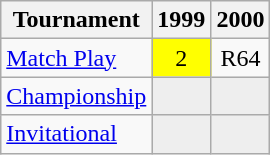<table class="wikitable" style="text-align:center;">
<tr>
<th>Tournament</th>
<th>1999</th>
<th>2000</th>
</tr>
<tr>
<td align="left"><a href='#'>Match Play</a></td>
<td style="background:yellow;">2</td>
<td>R64</td>
</tr>
<tr>
<td align="left"><a href='#'>Championship</a></td>
<td style="background:#eeeeee;"></td>
<td style="background:#eeeeee;"></td>
</tr>
<tr>
<td align="left"><a href='#'>Invitational</a></td>
<td style="background:#eeeeee;"></td>
<td style="background:#eeeeee;"></td>
</tr>
</table>
